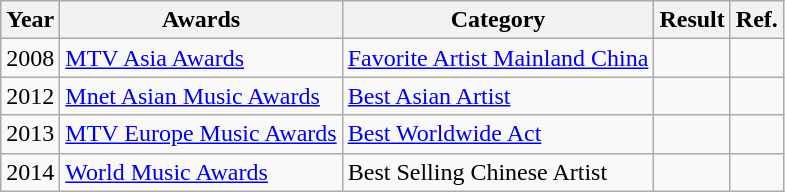<table class="wikitable">
<tr>
<th>Year</th>
<th>Awards</th>
<th>Category</th>
<th>Result</th>
<th>Ref.</th>
</tr>
<tr>
<td>2008</td>
<td><a href='#'>MTV Asia Awards</a></td>
<td><a href='#'>Favorite Artist Mainland China</a></td>
<td></td>
<td></td>
</tr>
<tr>
<td>2012</td>
<td><a href='#'>Mnet Asian Music Awards</a></td>
<td><a href='#'>Best Asian Artist</a></td>
<td></td>
<td></td>
</tr>
<tr>
<td>2013</td>
<td><a href='#'>MTV Europe Music Awards</a></td>
<td><a href='#'>Best Worldwide Act</a></td>
<td></td>
<td></td>
</tr>
<tr>
<td>2014</td>
<td><a href='#'>World Music Awards</a></td>
<td>Best Selling Chinese Artist</td>
<td></td>
<td></td>
</tr>
</table>
